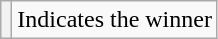<table class="wikitable">
<tr>
<th scope="row" style="text-align:center;" style="background:#FAEB86; height:20px; width:20px"></th>
<td>Indicates the winner</td>
</tr>
</table>
